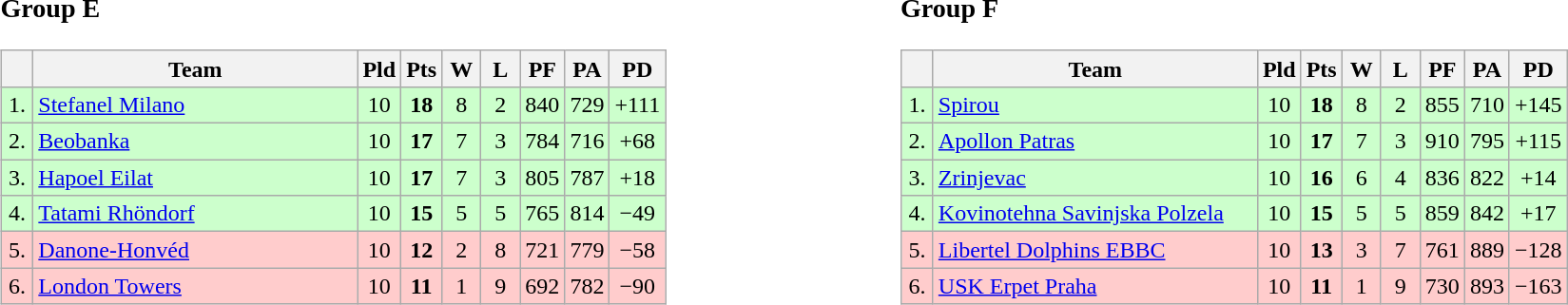<table>
<tr>
<td style="vertical-align:top; width:33%;"><br><h3>Group E</h3><table class="wikitable" style="text-align:center">
<tr>
<th width=15></th>
<th width=220>Team</th>
<th width=20>Pld</th>
<th width=20>Pts</th>
<th width=20>W</th>
<th width=20>L</th>
<th width=20>PF</th>
<th width=20>PA</th>
<th width=20>PD</th>
</tr>
<tr style="background: #ccffcc;">
<td>1.</td>
<td align=left> <a href='#'>Stefanel Milano</a></td>
<td>10</td>
<td><strong>18</strong></td>
<td>8</td>
<td>2</td>
<td>840</td>
<td>729</td>
<td>+111</td>
</tr>
<tr style="background: #ccffcc;">
<td>2.</td>
<td align=left> <a href='#'>Beobanka</a></td>
<td>10</td>
<td><strong>17</strong></td>
<td>7</td>
<td>3</td>
<td>784</td>
<td>716</td>
<td>+68</td>
</tr>
<tr style="background: #ccffcc;">
<td>3.</td>
<td align=left> <a href='#'>Hapoel Eilat</a></td>
<td>10</td>
<td><strong>17</strong></td>
<td>7</td>
<td>3</td>
<td>805</td>
<td>787</td>
<td>+18</td>
</tr>
<tr style="background: #ccffcc;">
<td>4.</td>
<td align=left> <a href='#'>Tatami Rhöndorf</a></td>
<td>10</td>
<td><strong>15</strong></td>
<td>5</td>
<td>5</td>
<td>765</td>
<td>814</td>
<td>−49</td>
</tr>
<tr style="background: #ffcccc;">
<td>5.</td>
<td align=left> <a href='#'>Danone-Honvéd</a></td>
<td>10</td>
<td><strong>12</strong></td>
<td>2</td>
<td>8</td>
<td>721</td>
<td>779</td>
<td>−58</td>
</tr>
<tr style="background: #ffcccc;">
<td>6.</td>
<td align=left> <a href='#'>London Towers</a></td>
<td>10</td>
<td><strong>11</strong></td>
<td>1</td>
<td>9</td>
<td>692</td>
<td>782</td>
<td>−90</td>
</tr>
</table>
</td>
<td style="vertical-align:top; width:33%;"><br><h3>Group F</h3><table class="wikitable" style="text-align:center">
<tr>
<th width=15></th>
<th width=220>Team</th>
<th width=20>Pld</th>
<th width=20>Pts</th>
<th width=20>W</th>
<th width=20>L</th>
<th width=20>PF</th>
<th width=20>PA</th>
<th width=20>PD</th>
</tr>
<tr style="background: #ccffcc;">
<td>1.</td>
<td align=left> <a href='#'>Spirou</a></td>
<td>10</td>
<td><strong>18</strong></td>
<td>8</td>
<td>2</td>
<td>855</td>
<td>710</td>
<td>+145</td>
</tr>
<tr style="background: #ccffcc;">
<td>2.</td>
<td align=left> <a href='#'>Apollon Patras</a></td>
<td>10</td>
<td><strong>17</strong></td>
<td>7</td>
<td>3</td>
<td>910</td>
<td>795</td>
<td>+115</td>
</tr>
<tr style="background: #ccffcc;">
<td>3.</td>
<td align=left> <a href='#'>Zrinjevac</a></td>
<td>10</td>
<td><strong>16</strong></td>
<td>6</td>
<td>4</td>
<td>836</td>
<td>822</td>
<td>+14</td>
</tr>
<tr style="background: #ccffcc;">
<td>4.</td>
<td align=left> <a href='#'>Kovinotehna Savinjska Polzela</a></td>
<td>10</td>
<td><strong>15</strong></td>
<td>5</td>
<td>5</td>
<td>859</td>
<td>842</td>
<td>+17</td>
</tr>
<tr style="background: #ffcccc;">
<td>5.</td>
<td align=left> <a href='#'>Libertel Dolphins EBBC</a></td>
<td>10</td>
<td><strong>13</strong></td>
<td>3</td>
<td>7</td>
<td>761</td>
<td>889</td>
<td>−128</td>
</tr>
<tr style="background: #ffcccc;">
<td>6.</td>
<td align=left> <a href='#'>USK Erpet Praha</a></td>
<td>10</td>
<td><strong>11</strong></td>
<td>1</td>
<td>9</td>
<td>730</td>
<td>893</td>
<td>−163</td>
</tr>
</table>
</td>
</tr>
</table>
